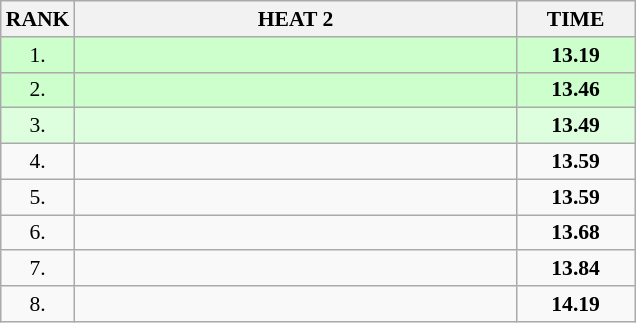<table class="wikitable" style="border-collapse: collapse; font-size: 90%;">
<tr>
<th>RANK</th>
<th style="width: 20em">HEAT 2</th>
<th style="width: 5em">TIME</th>
</tr>
<tr style="background:#ccffcc;">
<td align="center">1.</td>
<td></td>
<td align="center"><strong>13.19</strong></td>
</tr>
<tr style="background:#ccffcc;">
<td align="center">2.</td>
<td></td>
<td align="center"><strong>13.46</strong></td>
</tr>
<tr style="background:#ddffdd;">
<td align="center">3.</td>
<td></td>
<td align="center"><strong>13.49</strong></td>
</tr>
<tr>
<td align="center">4.</td>
<td></td>
<td align="center"><strong>13.59</strong></td>
</tr>
<tr>
<td align="center">5.</td>
<td></td>
<td align="center"><strong>13.59</strong></td>
</tr>
<tr>
<td align="center">6.</td>
<td></td>
<td align="center"><strong>13.68</strong></td>
</tr>
<tr>
<td align="center">7.</td>
<td></td>
<td align="center"><strong>13.84</strong></td>
</tr>
<tr>
<td align="center">8.</td>
<td></td>
<td align="center"><strong>14.19</strong></td>
</tr>
</table>
